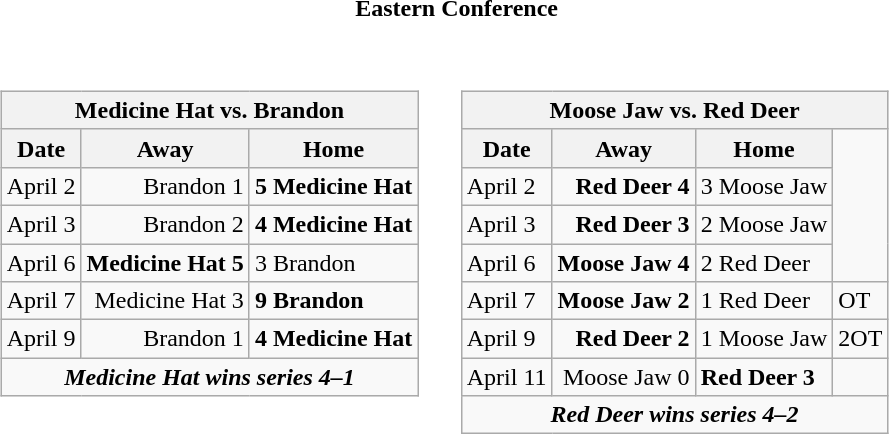<table cellspacing="10">
<tr>
<th colspan="2">Eastern Conference</th>
</tr>
<tr>
<td valign="top"><br><table class="wikitable">
<tr>
<th bgcolor="#DDDDDD" colspan="4">Medicine Hat vs. Brandon</th>
</tr>
<tr>
<th>Date</th>
<th>Away</th>
<th>Home</th>
</tr>
<tr>
<td>April 2</td>
<td align="right">Brandon 1</td>
<td><strong>5 Medicine Hat</strong></td>
</tr>
<tr>
<td>April 3</td>
<td align="right">Brandon 2</td>
<td><strong>4 Medicine Hat</strong></td>
</tr>
<tr>
<td>April 6</td>
<td align="right"><strong>Medicine Hat 5</strong></td>
<td>3 Brandon</td>
</tr>
<tr>
<td>April 7</td>
<td align="right">Medicine Hat 3</td>
<td><strong>9 Brandon</strong></td>
</tr>
<tr>
<td>April 9</td>
<td align="right">Brandon 1</td>
<td><strong>4 Medicine Hat</strong></td>
</tr>
<tr align="center">
<td colspan="4"><strong><em>Medicine Hat wins series 4–1</em></strong></td>
</tr>
</table>
</td>
<td valign="top"><br><table class="wikitable">
<tr>
<th bgcolor="#DDDDDD" colspan="4">Moose Jaw vs. Red Deer</th>
</tr>
<tr>
<th>Date</th>
<th>Away</th>
<th>Home</th>
</tr>
<tr>
<td>April 2</td>
<td align="right"><strong>Red Deer 4</strong></td>
<td>3 Moose Jaw</td>
</tr>
<tr>
<td>April 3</td>
<td align="right"><strong>Red Deer 3</strong></td>
<td>2 Moose Jaw</td>
</tr>
<tr>
<td>April 6</td>
<td align="right"><strong>Moose Jaw 4</strong></td>
<td>2 Red Deer</td>
</tr>
<tr>
<td>April 7</td>
<td align="right"><strong>Moose Jaw 2</strong></td>
<td>1 Red Deer</td>
<td>OT</td>
</tr>
<tr>
<td>April 9</td>
<td align="right"><strong>Red Deer 2</strong></td>
<td>1 Moose Jaw</td>
<td>2OT</td>
</tr>
<tr>
<td>April 11</td>
<td align="right">Moose Jaw 0</td>
<td><strong>Red Deer 3</strong></td>
</tr>
<tr align="center">
<td colspan="4"><strong><em>Red Deer wins series 4–2</em></strong></td>
</tr>
</table>
</td>
</tr>
</table>
